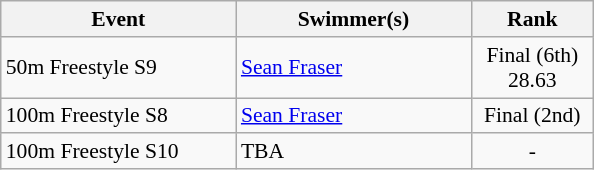<table class=wikitable style="font-size:90%">
<tr>
<th width=150>Event</th>
<th width=150>Swimmer(s)</th>
<th width=75>Rank</th>
</tr>
<tr>
<td>50m Freestyle S9</td>
<td><a href='#'>Sean Fraser</a></td>
<td align="center">Final (6th) 28.63</td>
</tr>
<tr>
<td>100m Freestyle S8</td>
<td><a href='#'>Sean Fraser</a></td>
<td align="center">Final (2nd)</td>
</tr>
<tr>
<td>100m Freestyle S10</td>
<td>TBA</td>
<td align="center">-</td>
</tr>
</table>
